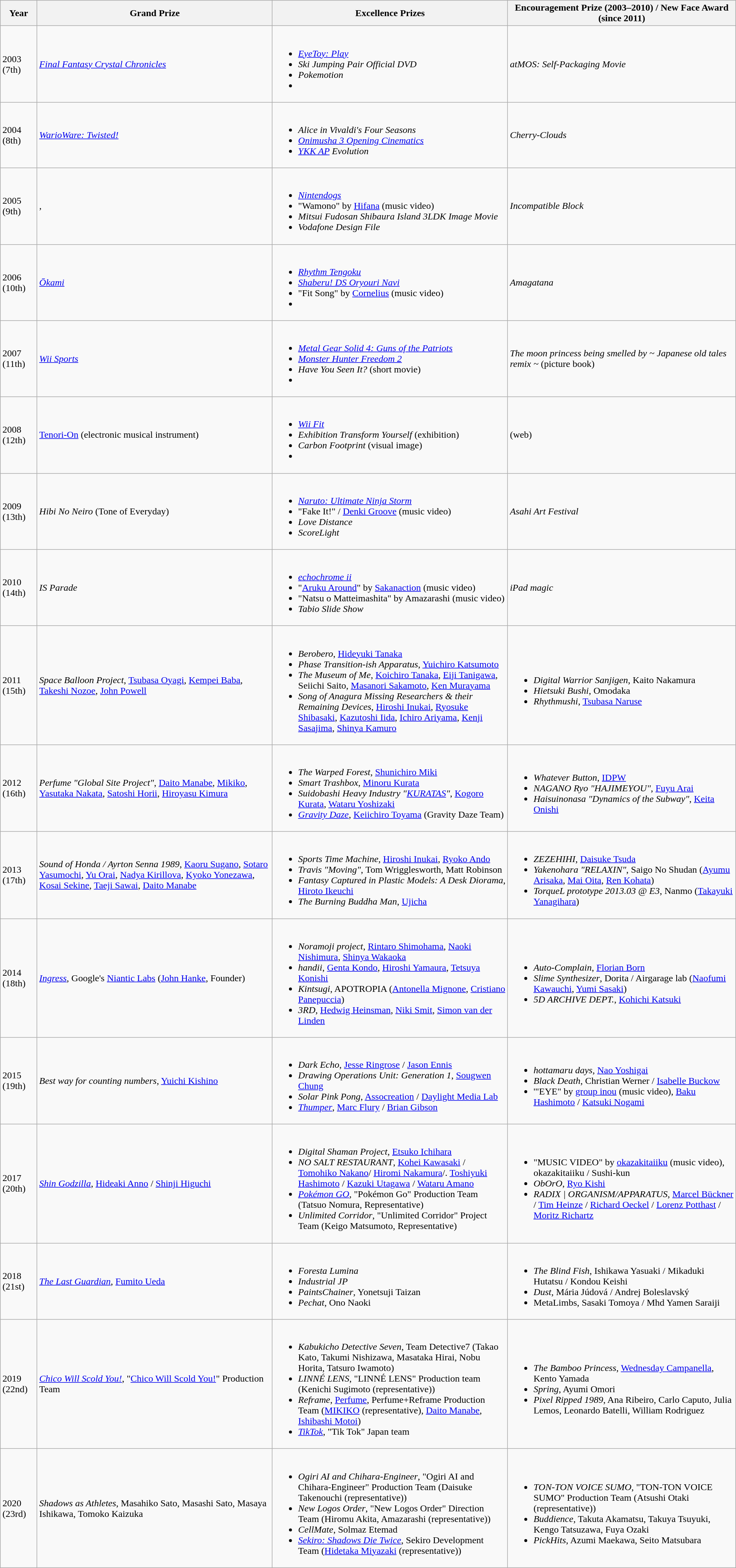<table class="wikitable">
<tr>
<th width=5%>Year</th>
<th width=32%>Grand Prize</th>
<th width=32%>Excellence Prizes</th>
<th width=32%>Encouragement Prize (2003–2010) / New Face Award (since 2011)</th>
</tr>
<tr>
<td>2003 (7th)</td>
<td><em><a href='#'>Final Fantasy Crystal Chronicles</a></em></td>
<td><br><ul><li><em><a href='#'>EyeToy: Play</a></em></li><li><em>Ski Jumping Pair Official DVD</em></li><li><em>Pokemotion</em></li><li><em> </em></li></ul></td>
<td><em>atMOS: Self-Packaging Movie</em></td>
</tr>
<tr>
<td>2004 (8th)</td>
<td><em><a href='#'>WarioWare: Twisted!</a></em></td>
<td><br><ul><li><em>Alice in Vivaldi's Four Seasons</em></li><li><em><a href='#'>Onimusha 3 Opening Cinematics</a></em></li><li><em><a href='#'>YKK AP</a> Evolution</em></li></ul></td>
<td><em>Cherry-Clouds</em></td>
</tr>
<tr>
<td>2005 (9th)</td>
<td><em>, </em></td>
<td><br><ul><li><em><a href='#'>Nintendogs</a></em></li><li>"Wamono" by <a href='#'>Hifana</a> (music video)</li><li><em>Mitsui Fudosan Shibaura Island 3LDK Image Movie</em></li><li><em>Vodafone Design File</em></li></ul></td>
<td><em>Incompatible Block</em></td>
</tr>
<tr>
<td>2006 (10th)</td>
<td><em><a href='#'>Ōkami</a></em></td>
<td><br><ul><li><em><a href='#'>Rhythm Tengoku</a></em></li><li><em><a href='#'>Shaberu! DS Oryouri Navi</a></em></li><li>"Fit Song" by <a href='#'>Cornelius</a> (music video)</li><li><em></em></li></ul></td>
<td><em>Amagatana</em></td>
</tr>
<tr>
<td>2007 (11th)</td>
<td><em><a href='#'>Wii Sports</a></em></td>
<td><br><ul><li><em><a href='#'>Metal Gear Solid 4: Guns of the Patriots</a></em></li><li><em><a href='#'>Monster Hunter Freedom 2</a></em></li><li><em>Have You Seen It?</em> (short movie)</li><li><em></em> </li></ul></td>
<td><em>The moon princess being smelled by ~ Japanese old tales remix ~</em> (picture book)</td>
</tr>
<tr>
<td>2008 (12th)</td>
<td><a href='#'>Tenori-On</a> (electronic musical instrument)</td>
<td><br><ul><li><em><a href='#'>Wii Fit</a></em></li><li><em>Exhibition Transform Yourself</em> (exhibition)</li><li><em>Carbon Footprint</em> (visual image)</li><li><em></em></li></ul></td>
<td><em></em> (web)</td>
</tr>
<tr>
<td>2009 (13th)</td>
<td><em>Hibi No Neiro</em> (Tone of Everyday)</td>
<td><br><ul><li><em><a href='#'>Naruto: Ultimate Ninja Storm</a></em></li><li>"Fake It!" / <a href='#'>Denki Groove</a> (music video)</li><li><em>Love Distance</em></li><li><em>ScoreLight</em></li></ul></td>
<td><em>Asahi Art Festival</em></td>
</tr>
<tr>
<td>2010 (14th)</td>
<td><em>IS Parade</em></td>
<td><br><ul><li><em><a href='#'>echochrome ii</a></em></li><li>"<a href='#'>Aruku Around</a>" by <a href='#'>Sakanaction</a> (music video)</li><li>"Natsu o Matteimashita" by Amazarashi (music video)</li><li><em>Tabio Slide Show</em></li></ul></td>
<td><em>iPad magic</em></td>
</tr>
<tr>
<td>2011 (15th)</td>
<td><em>Space Balloon Project</em>, <a href='#'>Tsubasa Oyagi</a>, <a href='#'>Kempei Baba</a>, <a href='#'>Takeshi Nozoe</a>, <a href='#'>John Powell</a></td>
<td><br><ul><li><em>Berobero</em>, <a href='#'>Hideyuki Tanaka</a></li><li><em>Phase Transition-ish Apparatus</em>, <a href='#'>Yuichiro Katsumoto</a></li><li><em>The Museum of Me</em>, <a href='#'>Koichiro Tanaka</a>, <a href='#'>Eiji Tanigawa</a>, Seiichi Saito, <a href='#'>Masanori Sakamoto</a>, <a href='#'>Ken Murayama</a></li><li><em>Song of Anagura Missing Researchers & their Remaining Devices</em>, <a href='#'>Hiroshi Inukai</a>, <a href='#'>Ryosuke Shibasaki</a>, <a href='#'>Kazutoshi Iida</a>, <a href='#'>Ichiro Ariyama</a>, <a href='#'>Kenji Sasajima</a>, <a href='#'>Shinya Kamuro</a></li></ul></td>
<td><br><ul><li><em>Digital Warrior Sanjigen</em>, Kaito Nakamura</li><li><em>Hietsuki Bushi</em>, Omodaka</li><li><em>Rhythmushi</em>, <a href='#'>Tsubasa Naruse</a></li></ul></td>
</tr>
<tr>
<td>2012 (16th)</td>
<td><em>Perfume "Global Site Project"</em>, <a href='#'>Daito Manabe</a>, <a href='#'>Mikiko</a>, <a href='#'>Yasutaka Nakata</a>, <a href='#'>Satoshi Horii</a>, <a href='#'>Hiroyasu Kimura</a></td>
<td><br><ul><li><em>The Warped Forest</em>, <a href='#'>Shunichiro Miki</a></li><li><em>Smart Trashbox</em>, <a href='#'>Minoru Kurata</a></li><li><em>Suidobashi Heavy Industry "<a href='#'>KURATAS</a>"</em>, <a href='#'>Kogoro Kurata</a>, <a href='#'>Wataru Yoshizaki</a></li><li><em><a href='#'>Gravity Daze</a></em>, <a href='#'>Keiichiro Toyama</a> (Gravity Daze Team)</li></ul></td>
<td><br><ul><li><em>Whatever Button</em>, <a href='#'>IDPW</a></li><li><em>NAGANO Ryo "HAJIMEYOU"</em>, <a href='#'>Fuyu Arai</a></li><li><em>Haisuinonasa "Dynamics of the Subway"</em>, <a href='#'>Keita Onishi</a></li></ul></td>
</tr>
<tr>
<td>2013 (17th)</td>
<td><em>Sound of Honda / Ayrton Senna 1989</em>, <a href='#'>Kaoru Sugano</a>, <a href='#'>Sotaro Yasumochi</a>, <a href='#'>Yu Orai</a>, <a href='#'>Nadya Kirillova</a>, <a href='#'>Kyoko Yonezawa</a>, <a href='#'>Kosai Sekine</a>, <a href='#'>Taeji Sawai</a>, <a href='#'>Daito Manabe</a></td>
<td><br><ul><li><em>Sports Time Machine</em>, <a href='#'>Hiroshi Inukai</a>, <a href='#'>Ryoko Ando</a></li><li><em>Travis "Moving"</em>, Tom Wrigglesworth, Matt Robinson</li><li><em>Fantasy Captured in Plastic Models: A Desk Diorama</em>, <a href='#'>Hiroto Ikeuchi</a></li><li><em>The Burning Buddha Man</em>, <a href='#'>Ujicha</a></li></ul></td>
<td><br><ul><li><em>ZEZEHIHI</em>, <a href='#'>Daisuke Tsuda</a></li><li><em>Yakenohara "RELAXIN"</em>, Saigo No Shudan (<a href='#'>Ayumu Arisaka</a>, <a href='#'>Mai Oita</a>, <a href='#'>Ren Kohata</a>)</li><li><em>TorqueL prototype 2013.03 @ E3</em>, Nanmo (<a href='#'>Takayuki Yanagihara</a>)</li></ul></td>
</tr>
<tr>
<td>2014 (18th)</td>
<td><em><a href='#'>Ingress</a></em>, Google's <a href='#'>Niantic Labs</a> (<a href='#'>John Hanke</a>, Founder)</td>
<td><br><ul><li><em>Noramoji project</em>, <a href='#'>Rintaro Shimohama</a>, <a href='#'>Naoki Nishimura</a>, <a href='#'>Shinya Wakaoka</a></li><li><em>handii</em>, <a href='#'>Genta Kondo</a>, <a href='#'>Hiroshi Yamaura</a>, <a href='#'>Tetsuya Konishi</a></li><li><em>Kintsugi</em>, APOTROPIA (<a href='#'>Antonella Mignone</a>, <a href='#'>Cristiano Panepuccia</a>)</li><li><em>3RD</em>, <a href='#'>Hedwig Heinsman</a>, <a href='#'>Niki Smit</a>, <a href='#'>Simon van der Linden</a></li></ul></td>
<td><br><ul><li><em>Auto-Complain</em>, <a href='#'>Florian Born</a></li><li><em>Slime Synthesizer</em>, Dorita / Airgarage lab (<a href='#'>Naofumi Kawauchi</a>, <a href='#'>Yumi Sasaki</a>)</li><li><em>5D ARCHIVE DEPT.</em>, <a href='#'>Kohichi Katsuki</a></li></ul></td>
</tr>
<tr>
<td>2015 (19th)</td>
<td><em>Best way for counting numbers</em>, <a href='#'>Yuichi Kishino</a></td>
<td><br><ul><li><em>Dark Echo</em>, <a href='#'>Jesse Ringrose</a> / <a href='#'>Jason Ennis</a></li><li><em>Drawing Operations Unit: Generation 1</em>, <a href='#'>Sougwen Chung</a></li><li><em>Solar Pink Pong</em>, <a href='#'>Assocreation</a> / <a href='#'>Daylight Media Lab</a></li><li><em><a href='#'>Thumper</a></em>, <a href='#'>Marc Flury</a> / <a href='#'>Brian Gibson</a></li></ul></td>
<td><br><ul><li><em>hottamaru days</em>, <a href='#'>Nao Yoshigai</a></li><li><em>Black Death</em>, Christian Werner / <a href='#'>Isabelle Buckow</a></li><li>'"EYE" by <a href='#'>group inou</a> (music video), <a href='#'>Baku Hashimoto</a> / <a href='#'>Katsuki Nogami</a></li></ul></td>
</tr>
<tr>
<td>2017 (20th)</td>
<td><em><a href='#'>Shin Godzilla</a></em>, <a href='#'>Hideaki Anno</a> / <a href='#'>Shinji Higuchi</a></td>
<td><br><ul><li><em>Digital Shaman Project</em>, <a href='#'>Etsuko Ichihara</a></li><li><em>NO SALT RESTAURANT</em>, <a href='#'>Kohei Kawasaki</a> / <a href='#'>Tomohiko Nakano</a>/ <a href='#'>Hiromi Nakamura</a>/. <a href='#'>Toshiyuki Hashimoto</a> / <a href='#'>Kazuki Utagawa</a> / <a href='#'>Wataru Amano</a></li><li><em><a href='#'>Pokémon GO</a></em>, "Pokémon Go" Production Team (Tatsuo Nomura, Representative)</li><li><em>Unlimited Corridor</em>, "Unlimited Corridor" Project Team (Keigo Matsumoto, Representative)</li></ul></td>
<td><br><ul><li>"MUSIC VIDEO" by <a href='#'>okazakitaiiku</a> (music video), okazakitaiiku / Sushi-kun</li><li><em>ObOrO</em>, <a href='#'>Ryo Kishi</a></li><li><em>RADIX | ORGANISM/APPARATUS</em>, <a href='#'>Marcel Bückner</a> / <a href='#'>Tim Heinze</a> / <a href='#'>Richard Oeckel</a> / <a href='#'>Lorenz Potthast</a> / <a href='#'>Moritz Richartz</a></li></ul></td>
</tr>
<tr>
<td>2018 (21st)</td>
<td><em><a href='#'>The Last Guardian</a></em>, <a href='#'>Fumito Ueda</a></td>
<td><br><ul><li><em>Foresta Lumina</em></li><li><em>Industrial JP</em></li><li><em>PaintsChainer</em>, Yonetsuji Taizan</li><li><em>Pechat</em>, Ono Naoki</li></ul></td>
<td><br><ul><li><em>The Blind Fish</em>, Ishikawa Yasuaki / Mikaduki Hutatsu / Kondou Keishi</li><li><em>Dust</em>, Mária Júdová / Andrej Boleslavský</li><li>MetaLimbs, Sasaki Tomoya / Mhd Yamen Saraiji</li></ul></td>
</tr>
<tr>
<td>2019 (22nd)</td>
<td><em><a href='#'>Chico Will Scold You!</a></em>, "<a href='#'>Chico Will Scold You!</a>" Production Team</td>
<td><br><ul><li><em>Kabukicho Detective Seven</em>, Team Detective7 (Takao Kato, Takumi Nishizawa, Masataka Hirai, Nobu Horita, Tatsuro Iwamoto)</li><li><em>LINNÉ LENS</em>, "LINNÉ LENS" Production team (Kenichi Sugimoto (representative))</li><li><em>Reframe</em>, <a href='#'>Perfume</a>, Perfume+Reframe Production Team (<a href='#'>MIKIKO</a> (representative), <a href='#'>Daito Manabe</a>, <a href='#'>Ishibashi Motoi</a>)</li><li><em><a href='#'>TikTok</a></em>, "Tik Tok" Japan team</li></ul></td>
<td><br><ul><li><em>The Bamboo Princess</em>, <a href='#'>Wednesday Campanella</a>, Kento Yamada</li><li><em>Spring</em>, Ayumi Omori</li><li><em>Pixel Ripped 1989</em>, Ana Ribeiro, Carlo Caputo, Julia Lemos, Leonardo Batelli, William Rodriguez</li></ul></td>
</tr>
<tr>
<td>2020 (23rd)</td>
<td><em>Shadows as Athletes</em>, Masahiko Sato, Masashi Sato, Masaya Ishikawa, Tomoko Kaizuka</td>
<td><br><ul><li><em>Ogiri AI and Chihara-Engineer</em>, "Ogiri AI and Chihara-Engineer" Production Team (Daisuke Takenouchi (representative))</li><li><em>New Logos Order</em>, "New Logos Order" Direction Team (Hiromu Akita, Amazarashi (representative))</li><li><em>CellMate</em>, Solmaz Etemad</li><li><em><a href='#'>Sekiro: Shadows Die Twice</a></em>, Sekiro Development Team (<a href='#'>Hidetaka Miyazaki</a> (representative))</li></ul></td>
<td><br><ul><li><em>TON-TON VOICE SUMO</em>, "TON-TON VOICE SUMO" Production Team (Atsushi Otaki (representative))</li><li><em>Buddience</em>, Takuta Akamatsu, Takuya Tsuyuki, Kengo Tatsuzawa, Fuya Ozaki</li><li><em>PickHits</em>, Azumi Maekawa, Seito Matsubara</li></ul></td>
</tr>
</table>
